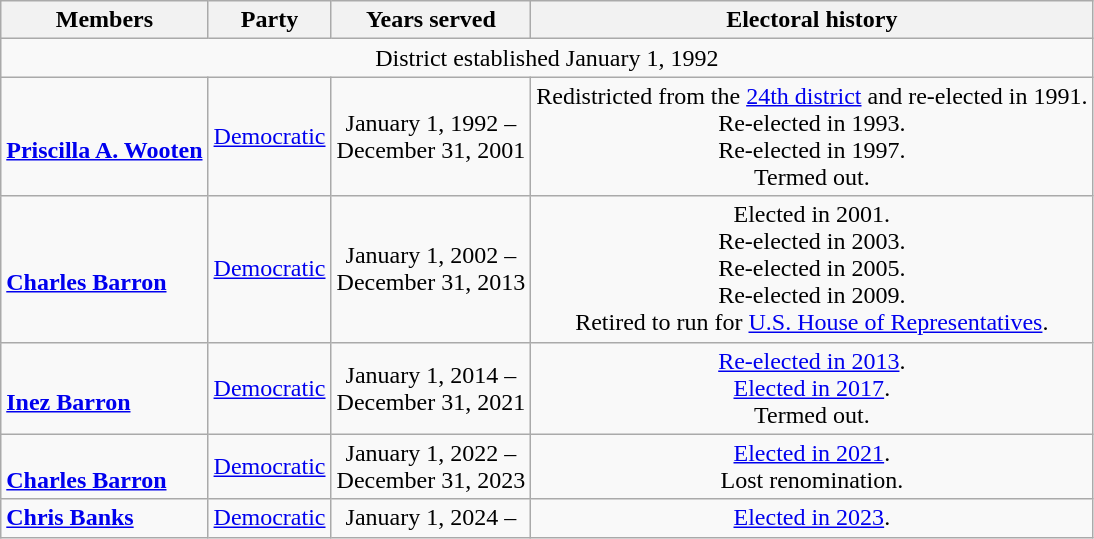<table class=wikitable style="text-align:center">
<tr>
<th>Members</th>
<th>Party</th>
<th>Years served</th>
<th>Electoral history</th>
</tr>
<tr>
<td colspan=5>District established January 1, 1992</td>
</tr>
<tr>
<td align=left><br><strong><a href='#'>Priscilla A. Wooten</a></strong><br> </td>
<td><a href='#'>Democratic</a></td>
<td>January 1, 1992 – <br> December 31, 2001</td>
<td>Redistricted from the <a href='#'>24th district</a> and re-elected in 1991. <br> Re-elected in 1993. <br> Re-elected in 1997. <br> Termed out.</td>
</tr>
<tr>
<td align=left><br><strong><a href='#'>Charles Barron</a></strong><br> </td>
<td><a href='#'>Democratic</a></td>
<td>January 1, 2002 – <br> December 31, 2013</td>
<td>Elected in 2001. <br> Re-elected in 2003. <br> Re-elected in 2005. <br> Re-elected in 2009. <br> Retired to run for <a href='#'>U.S. House of Representatives</a>.</td>
</tr>
<tr>
<td align=left><br><strong><a href='#'>Inez Barron</a></strong><br> </td>
<td><a href='#'>Democratic</a></td>
<td>January 1, 2014 – <br> December 31, 2021</td>
<td><a href='#'>Re-elected in 2013</a>. <br> <a href='#'>Elected in 2017</a>. <br> Termed out.</td>
</tr>
<tr>
<td align=left><br><strong><a href='#'>Charles Barron</a></strong><br> </td>
<td><a href='#'>Democratic</a></td>
<td>January 1, 2022 – <br> December 31, 2023 <br></td>
<td><a href='#'>Elected in 2021</a>. <br> Lost renomination.</td>
</tr>
<tr>
<td align=left><strong><a href='#'>Chris Banks</a></strong><br> </td>
<td><a href='#'>Democratic</a></td>
<td>January 1, 2024 –</td>
<td><a href='#'>Elected in 2023</a>.</td>
</tr>
</table>
